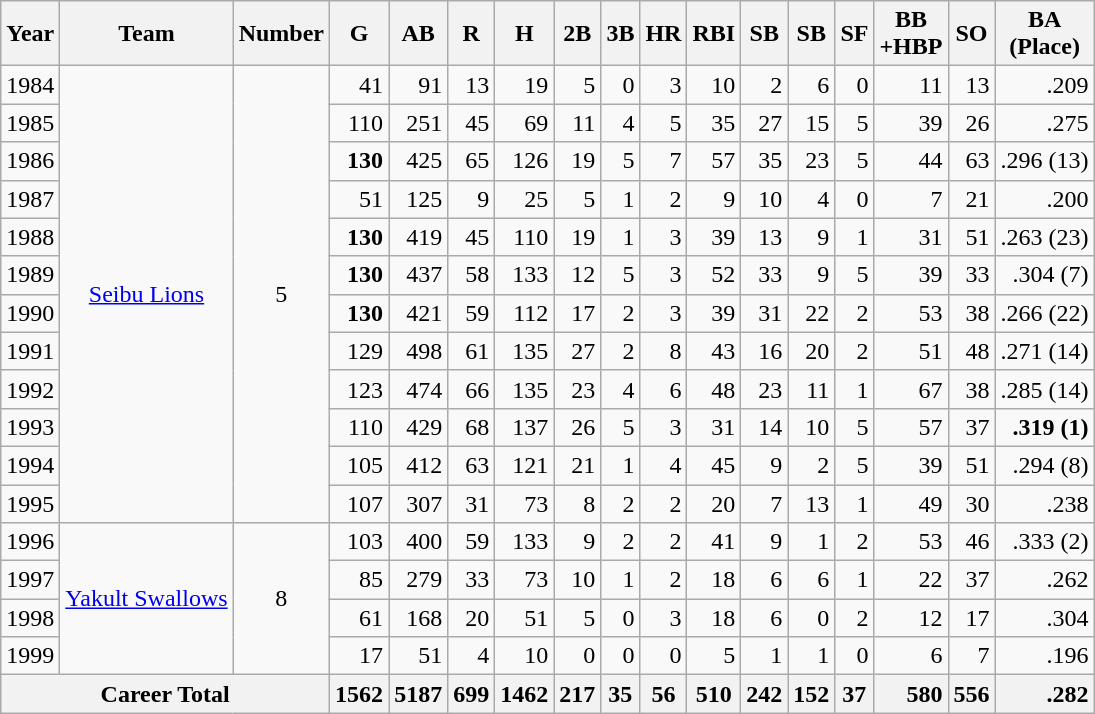<table class="wikitable">
<tr>
<th>Year</th>
<th>Team</th>
<th>Number</th>
<th>G</th>
<th>AB</th>
<th>R</th>
<th>H</th>
<th>2B</th>
<th>3B</th>
<th>HR</th>
<th>RBI</th>
<th>SB</th>
<th>SB</th>
<th>SF</th>
<th>BB<br>+HBP</th>
<th>SO</th>
<th>BA<br>(Place)</th>
</tr>
<tr style="text-align: right;">
<td>1984</td>
<td rowspan="12" style="text-align: center;"><a href='#'>Seibu Lions</a></td>
<td rowspan="12" style="text-align: center;">5</td>
<td>41</td>
<td>91</td>
<td>13</td>
<td>19</td>
<td>5</td>
<td>0</td>
<td>3</td>
<td>10</td>
<td>2</td>
<td>6</td>
<td>0</td>
<td>11</td>
<td>13</td>
<td>.209</td>
</tr>
<tr style="text-align: right;">
<td>1985</td>
<td>110</td>
<td>251</td>
<td>45</td>
<td>69</td>
<td>11</td>
<td>4</td>
<td>5</td>
<td>35</td>
<td>27</td>
<td>15</td>
<td>5</td>
<td>39</td>
<td>26</td>
<td>.275</td>
</tr>
<tr style="text-align: right;">
<td>1986</td>
<td><strong>130</strong></td>
<td>425</td>
<td>65</td>
<td>126</td>
<td>19</td>
<td>5</td>
<td>7</td>
<td>57</td>
<td>35</td>
<td>23</td>
<td>5</td>
<td>44</td>
<td>63</td>
<td>.296 (13)</td>
</tr>
<tr style="text-align: right;">
<td>1987</td>
<td>51</td>
<td>125</td>
<td>9</td>
<td>25</td>
<td>5</td>
<td>1</td>
<td>2</td>
<td>9</td>
<td>10</td>
<td>4</td>
<td>0</td>
<td>7</td>
<td>21</td>
<td>.200</td>
</tr>
<tr style="text-align: right;">
<td>1988</td>
<td><strong>130</strong></td>
<td>419</td>
<td>45</td>
<td>110</td>
<td>19</td>
<td>1</td>
<td>3</td>
<td>39</td>
<td>13</td>
<td>9</td>
<td>1</td>
<td>31</td>
<td>51</td>
<td>.263 (23)</td>
</tr>
<tr style="text-align: right;">
<td>1989</td>
<td><strong>130</strong></td>
<td>437</td>
<td>58</td>
<td>133</td>
<td>12</td>
<td>5</td>
<td>3</td>
<td>52</td>
<td>33</td>
<td>9</td>
<td>5</td>
<td>39</td>
<td>33</td>
<td>.304 (7)</td>
</tr>
<tr style="text-align: right;">
<td>1990</td>
<td><strong>130</strong></td>
<td>421</td>
<td>59</td>
<td>112</td>
<td>17</td>
<td>2</td>
<td>3</td>
<td>39</td>
<td>31</td>
<td>22</td>
<td>2</td>
<td>53</td>
<td>38</td>
<td>.266 (22)</td>
</tr>
<tr style="text-align: right;">
<td>1991</td>
<td>129</td>
<td>498</td>
<td>61</td>
<td>135</td>
<td>27</td>
<td>2</td>
<td>8</td>
<td>43</td>
<td>16</td>
<td>20</td>
<td>2</td>
<td>51</td>
<td>48</td>
<td>.271 (14)</td>
</tr>
<tr style="text-align: right;">
<td>1992</td>
<td>123</td>
<td>474</td>
<td>66</td>
<td>135</td>
<td>23</td>
<td>4</td>
<td>6</td>
<td>48</td>
<td>23</td>
<td>11</td>
<td>1</td>
<td>67</td>
<td>38</td>
<td>.285 (14)</td>
</tr>
<tr style="text-align: right;">
<td>1993</td>
<td>110</td>
<td>429</td>
<td>68</td>
<td>137</td>
<td>26</td>
<td>5</td>
<td>3</td>
<td>31</td>
<td>14</td>
<td>10</td>
<td>5</td>
<td>57</td>
<td>37</td>
<td><strong>.319 (1)</strong></td>
</tr>
<tr style="text-align: right;">
<td>1994</td>
<td>105</td>
<td>412</td>
<td>63</td>
<td>121</td>
<td>21</td>
<td>1</td>
<td>4</td>
<td>45</td>
<td>9</td>
<td>2</td>
<td>5</td>
<td>39</td>
<td>51</td>
<td>.294 (8)</td>
</tr>
<tr style="text-align: right;">
<td>1995</td>
<td>107</td>
<td>307</td>
<td>31</td>
<td>73</td>
<td>8</td>
<td>2</td>
<td>2</td>
<td>20</td>
<td>7</td>
<td>13</td>
<td>1</td>
<td>49</td>
<td>30</td>
<td>.238</td>
</tr>
<tr style="text-align: right;">
<td>1996</td>
<td rowspan="4"><a href='#'>Yakult Swallows</a></td>
<td rowspan="4" style="text-align: center;">8</td>
<td>103</td>
<td>400</td>
<td>59</td>
<td>133</td>
<td>9</td>
<td>2</td>
<td>2</td>
<td>41</td>
<td>9</td>
<td>1</td>
<td>2</td>
<td>53</td>
<td>46</td>
<td>.333 (2)</td>
</tr>
<tr style="text-align: right;">
<td>1997</td>
<td>85</td>
<td>279</td>
<td>33</td>
<td>73</td>
<td>10</td>
<td>1</td>
<td>2</td>
<td>18</td>
<td>6</td>
<td>6</td>
<td>1</td>
<td>22</td>
<td>37</td>
<td>.262</td>
</tr>
<tr style="text-align: right;">
<td>1998</td>
<td>61</td>
<td>168</td>
<td>20</td>
<td>51</td>
<td>5</td>
<td>0</td>
<td>3</td>
<td>18</td>
<td>6</td>
<td>0</td>
<td>2</td>
<td>12</td>
<td>17</td>
<td>.304</td>
</tr>
<tr style="text-align: right;">
<td>1999</td>
<td>17</td>
<td>51</td>
<td>4</td>
<td>10</td>
<td>0</td>
<td>0</td>
<td>0</td>
<td>5</td>
<td>1</td>
<td>1</td>
<td>0</td>
<td>6</td>
<td>7</td>
<td>.196</td>
</tr>
<tr style="text-align: right;">
<th colspan="3">Career Total</th>
<th>1562</th>
<th>5187</th>
<th>699</th>
<th>1462</th>
<th>217</th>
<th>35</th>
<th>56</th>
<th>510</th>
<th>242</th>
<th>152</th>
<th>37</th>
<th style="text-align:Right">580</th>
<th>556</th>
<th style="text-align:Right">.282</th>
</tr>
</table>
